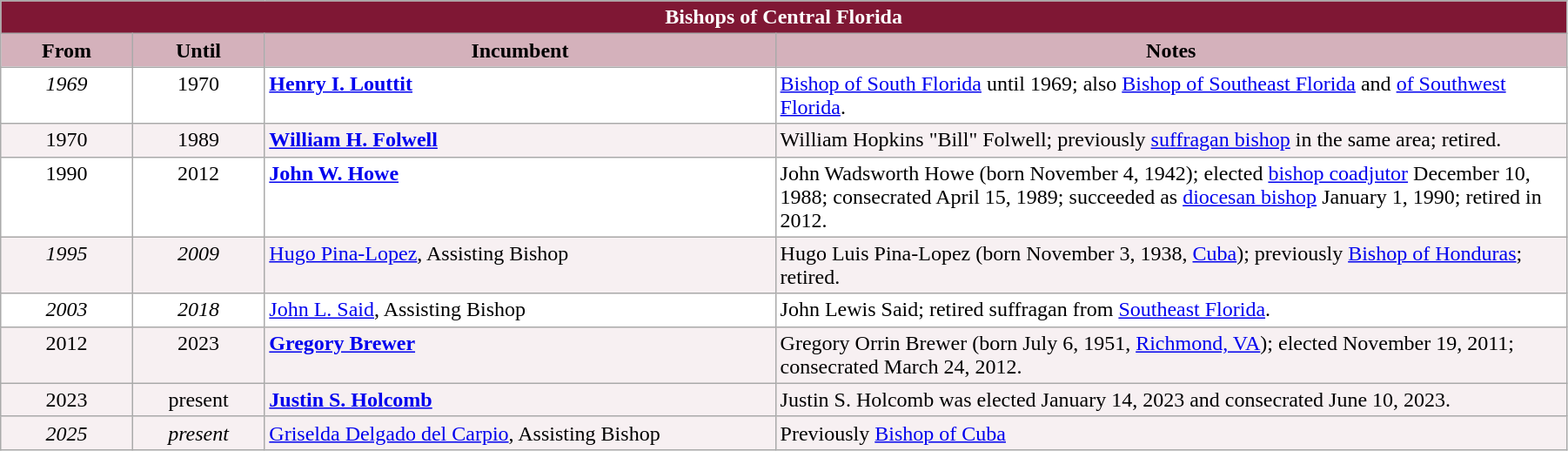<table class="wikitable" style="width: 95%;">
<tr>
<th colspan="4" style="background-color: #7F1734; color: white;">Bishops of Central Florida</th>
</tr>
<tr>
<th style="background-color: #D4B1BB; width: 8%;">From</th>
<th style="background-color: #D4B1BB; width: 8%;">Until</th>
<th style="background-color: #D4B1BB; width: 31%;">Incumbent</th>
<th style="background-color: #D4B1BB; width: 48%;">Notes</th>
</tr>
<tr valign="top" style="background-color: white;">
<td style="text-align: center;"><em>1969</em></td>
<td style="text-align: center;">1970</td>
<td><strong><a href='#'>Henry I. Louttit</a></strong></td>
<td><a href='#'>Bishop of South Florida</a> until 1969; also <a href='#'>Bishop of Southeast Florida</a> and <a href='#'>of Southwest Florida</a>.</td>
</tr>
<tr valign="top" style="background-color: #F7F0F2;">
<td style="text-align: center;">1970</td>
<td style="text-align: center;">1989</td>
<td><strong><a href='#'>William H. Folwell</a></strong></td>
<td>William Hopkins "Bill" Folwell; previously <a href='#'>suffragan bishop</a> in the same area; retired.</td>
</tr>
<tr valign="top" style="background-color: white;">
<td style="text-align: center;">1990</td>
<td style="text-align: center;">2012</td>
<td><strong><a href='#'>John W. Howe</a></strong></td>
<td>John Wadsworth Howe (born November 4, 1942); elected <a href='#'>bishop coadjutor</a> December 10, 1988; consecrated April 15, 1989; succeeded as <a href='#'>diocesan bishop</a> January 1, 1990; retired in 2012.</td>
</tr>
<tr valign="top" style="background-color: #F7F0F2;">
<td style="text-align: center;"><em>1995</em></td>
<td style="text-align: center;"><em>2009</em></td>
<td><a href='#'>Hugo Pina-Lopez</a>, Assisting Bishop</td>
<td>Hugo Luis Pina-Lopez (born November 3, 1938, <a href='#'>Cuba</a>); previously <a href='#'>Bishop of Honduras</a>; retired.</td>
</tr>
<tr valign="top" style="background-color: white;">
<td style="text-align: center;"><em>2003</em></td>
<td style="text-align: center;"><em>2018</em></td>
<td><a href='#'>John L. Said</a>, Assisting Bishop</td>
<td>John Lewis Said; retired suffragan from <a href='#'>Southeast Florida</a>.</td>
</tr>
<tr valign="top" style="background-color: #F7F0F2;">
<td style="text-align: center;">2012</td>
<td style="text-align: center;">2023</td>
<td><strong><a href='#'>Gregory Brewer</a></strong></td>
<td>Gregory Orrin Brewer (born July 6, 1951, <a href='#'>Richmond, VA</a>); elected November 19, 2011; consecrated March 24, 2012.</td>
</tr>
<tr valign="top" style="background-color: #F7F0F2;">
<td style="text-align: center;">2023</td>
<td style="text-align: center;">present</td>
<td><strong><a href='#'>Justin S. Holcomb</a></strong></td>
<td>Justin S. Holcomb was elected January 14, 2023 and consecrated June 10, 2023.</td>
</tr>
<tr valign="top" style="background-color: #F7F0F2;">
<td style="text-align: center;"><em>2025</em></td>
<td style="text-align: center;"><em>present</em></td>
<td><a href='#'>Griselda Delgado del Carpio</a>, Assisting Bishop</td>
<td>Previously <a href='#'>Bishop of Cuba</a></td>
</tr>
</table>
